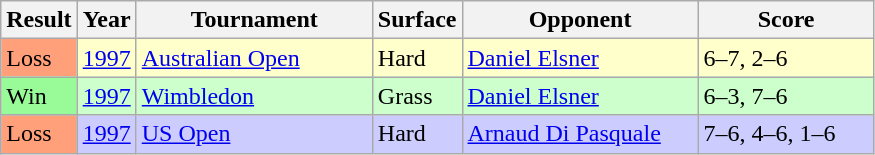<table class="sortable wikitable">
<tr>
<th style="width:40px;">Result</th>
<th style="width:30px;">Year</th>
<th style="width:150px;">Tournament</th>
<th style="width:50px;">Surface</th>
<th style="width:150px;">Opponent</th>
<th style="width:110px;" class="unsortable">Score</th>
</tr>
<tr style="background:#ffffcc;">
<td style="background:#ffa07a;">Loss</td>
<td><a href='#'>1997</a></td>
<td><a href='#'>Australian Open</a></td>
<td>Hard</td>
<td> <a href='#'>Daniel Elsner</a></td>
<td>6–7, 2–6</td>
</tr>
<tr style="background:#ccffcc;">
<td style="background:#98fb98;">Win</td>
<td><a href='#'>1997</a></td>
<td><a href='#'>Wimbledon</a></td>
<td>Grass</td>
<td> <a href='#'>Daniel Elsner</a></td>
<td>6–3, 7–6</td>
</tr>
<tr style="background:#ccccff;">
<td style="background:#ffa07a;">Loss</td>
<td><a href='#'>1997</a></td>
<td><a href='#'>US Open</a></td>
<td>Hard</td>
<td> <a href='#'>Arnaud Di Pasquale</a></td>
<td>7–6, 4–6, 1–6</td>
</tr>
</table>
